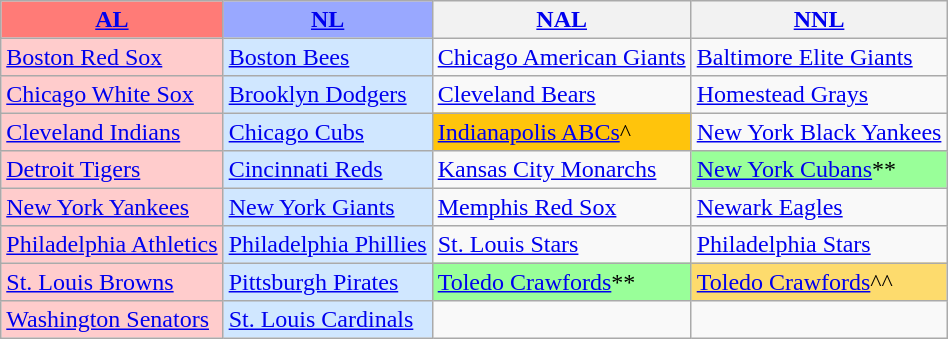<table class="wikitable" style="font-size:100%;line-height:1.1;">
<tr>
<th style="background-color: #FF7B77;"><a href='#'>AL</a></th>
<th style="background-color: #99A8FF;"><a href='#'>NL</a></th>
<th><a href='#'>NAL</a></th>
<th><a href='#'>NNL</a></th>
</tr>
<tr>
<td style="background-color: #FFCCCC;"><a href='#'>Boston Red Sox</a></td>
<td style="background-color: #D0E7FF;"><a href='#'>Boston Bees</a></td>
<td><a href='#'>Chicago American Giants</a></td>
<td><a href='#'>Baltimore Elite Giants</a></td>
</tr>
<tr>
<td style="background-color: #FFCCCC;"><a href='#'>Chicago White Sox</a></td>
<td style="background-color: #D0E7FF;"><a href='#'>Brooklyn Dodgers</a></td>
<td><a href='#'>Cleveland Bears</a></td>
<td><a href='#'>Homestead Grays</a></td>
</tr>
<tr>
<td style="background-color: #FFCCCC;"><a href='#'>Cleveland Indians</a></td>
<td style="background-color: #D0E7FF;"><a href='#'>Chicago Cubs</a></td>
<td style="background-color: #FFC40C;"><a href='#'>Indianapolis ABCs</a>^</td>
<td><a href='#'>New York Black Yankees</a></td>
</tr>
<tr>
<td style="background-color: #FFCCCC;"><a href='#'>Detroit Tigers</a></td>
<td style="background-color: #D0E7FF;"><a href='#'>Cincinnati Reds</a></td>
<td><a href='#'>Kansas City Monarchs</a></td>
<td style="background-color: #99FF99;"><a href='#'>New York Cubans</a>**</td>
</tr>
<tr>
<td style="background-color: #FFCCCC;"><a href='#'>New York Yankees</a></td>
<td style="background-color: #D0E7FF;"><a href='#'>New York Giants</a></td>
<td><a href='#'>Memphis Red Sox</a></td>
<td><a href='#'>Newark Eagles</a></td>
</tr>
<tr>
<td style="background-color: #FFCCCC;"><a href='#'>Philadelphia Athletics</a></td>
<td style="background-color: #D0E7FF;"><a href='#'>Philadelphia Phillies</a></td>
<td><a href='#'>St. Louis Stars</a></td>
<td><a href='#'>Philadelphia Stars</a></td>
</tr>
<tr>
<td style="background-color: #FFCCCC;"><a href='#'>St. Louis Browns</a></td>
<td style="background-color: #D0E7FF;"><a href='#'>Pittsburgh Pirates</a></td>
<td style="background-color: #99FF99;"><a href='#'>Toledo Crawfords</a>**</td>
<td style="background-color: #FDDB6D;"><a href='#'>Toledo Crawfords</a>^^</td>
</tr>
<tr>
<td style="background-color: #FFCCCC;"><a href='#'>Washington Senators</a></td>
<td style="background-color: #D0E7FF;"><a href='#'>St. Louis Cardinals</a></td>
<td></td>
<td></td>
</tr>
</table>
